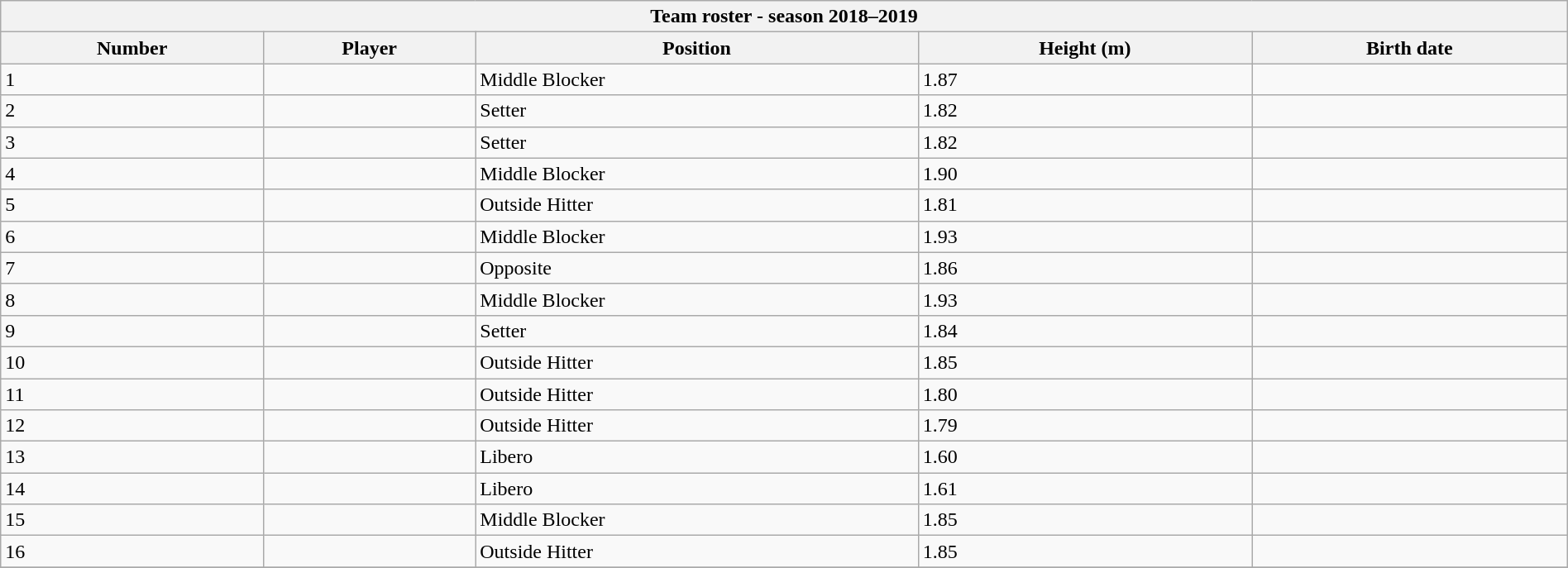<table class="wikitable collapsible collapsed" style="width:100%;">
<tr>
<th colspan=6><strong>Team roster - season 2018–2019</strong> </th>
</tr>
<tr>
<th>Number</th>
<th>Player</th>
<th>Position</th>
<th>Height (m)</th>
<th>Birth date</th>
</tr>
<tr>
<td>1</td>
<td align=left> </td>
<td>Middle Blocker</td>
<td>1.87</td>
<td align=right></td>
</tr>
<tr>
<td>2</td>
<td align=left> </td>
<td>Setter</td>
<td>1.82</td>
<td align=right></td>
</tr>
<tr>
<td>3</td>
<td align=left> </td>
<td>Setter</td>
<td>1.82</td>
<td align=right></td>
</tr>
<tr>
<td>4</td>
<td align=left> </td>
<td>Middle Blocker</td>
<td>1.90</td>
<td align=right></td>
</tr>
<tr>
<td>5</td>
<td align=left> </td>
<td>Outside Hitter</td>
<td>1.81</td>
<td align=right></td>
</tr>
<tr>
<td>6</td>
<td align=left> </td>
<td>Middle Blocker</td>
<td>1.93</td>
<td align=right></td>
</tr>
<tr>
<td>7</td>
<td align=left> </td>
<td>Opposite</td>
<td>1.86</td>
<td align=right></td>
</tr>
<tr>
<td>8</td>
<td align=left> </td>
<td>Middle Blocker</td>
<td>1.93</td>
<td align=right></td>
</tr>
<tr>
<td>9</td>
<td align=left> </td>
<td>Setter</td>
<td>1.84</td>
<td align=right></td>
</tr>
<tr>
<td>10</td>
<td align=left> </td>
<td>Outside Hitter</td>
<td>1.85</td>
<td align=right></td>
</tr>
<tr>
<td>11</td>
<td align=left> </td>
<td>Outside Hitter</td>
<td>1.80</td>
<td align=right></td>
</tr>
<tr>
<td>12</td>
<td align=left> </td>
<td>Outside Hitter</td>
<td>1.79</td>
<td align=right></td>
</tr>
<tr>
<td>13</td>
<td align=left> </td>
<td>Libero</td>
<td>1.60</td>
<td align=right></td>
</tr>
<tr>
<td>14</td>
<td align=left> </td>
<td>Libero</td>
<td>1.61</td>
<td align=right></td>
</tr>
<tr>
<td>15</td>
<td align=left> </td>
<td>Middle Blocker</td>
<td>1.85</td>
<td align=right></td>
</tr>
<tr>
<td>16</td>
<td align=left> </td>
<td>Outside Hitter</td>
<td>1.85</td>
<td align=right></td>
</tr>
<tr>
</tr>
</table>
